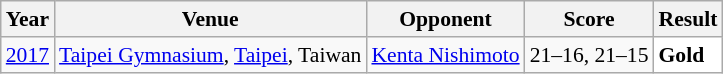<table class="sortable wikitable" style="font-size: 90%;">
<tr>
<th>Year</th>
<th>Venue</th>
<th>Opponent</th>
<th>Score</th>
<th>Result</th>
</tr>
<tr>
<td align="center"><a href='#'>2017</a></td>
<td align="left"><a href='#'>Taipei Gymnasium</a>, <a href='#'>Taipei</a>, Taiwan</td>
<td align="left"> <a href='#'>Kenta Nishimoto</a></td>
<td align="left">21–16, 21–15</td>
<td style="text-align:left; background:white"> <strong>Gold</strong></td>
</tr>
</table>
